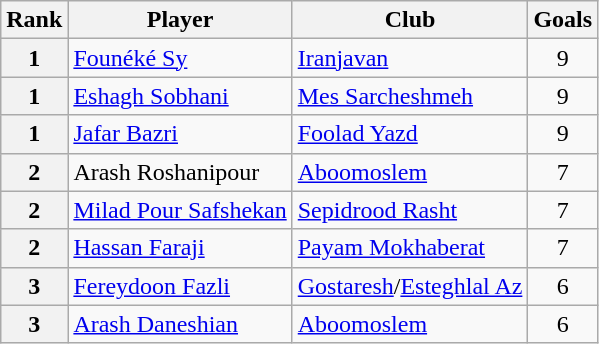<table class="wikitable" style="text-align:center">
<tr>
<th>Rank</th>
<th>Player</th>
<th>Club</th>
<th>Goals</th>
</tr>
<tr>
<th>1</th>
<td align="left"> <a href='#'>Founéké Sy</a></td>
<td align="left"><a href='#'>Iranjavan</a></td>
<td>9</td>
</tr>
<tr>
<th>1</th>
<td align="left"> <a href='#'>Eshagh Sobhani</a></td>
<td align="left"><a href='#'>Mes Sarcheshmeh</a></td>
<td>9</td>
</tr>
<tr>
<th>1</th>
<td align="left"> <a href='#'>Jafar Bazri</a></td>
<td align="left"><a href='#'>Foolad Yazd</a></td>
<td>9</td>
</tr>
<tr>
<th>2</th>
<td align="left"> Arash Roshanipour</td>
<td align="left"><a href='#'>Aboomoslem</a></td>
<td>7</td>
</tr>
<tr>
<th>2</th>
<td align="left"> <a href='#'>Milad Pour Safshekan</a></td>
<td align="left"><a href='#'>Sepidrood Rasht</a></td>
<td>7</td>
</tr>
<tr>
<th>2</th>
<td align="left"> <a href='#'>Hassan Faraji</a></td>
<td align="left"><a href='#'>Payam Mokhaberat</a></td>
<td>7</td>
</tr>
<tr>
<th>3</th>
<td align="left"> <a href='#'>Fereydoon Fazli</a></td>
<td align="left"><a href='#'>Gostaresh</a>/<a href='#'>Esteghlal Az</a></td>
<td>6</td>
</tr>
<tr>
<th>3</th>
<td align="left"> <a href='#'>Arash Daneshian</a></td>
<td align="left"><a href='#'>Aboomoslem</a></td>
<td>6</td>
</tr>
</table>
